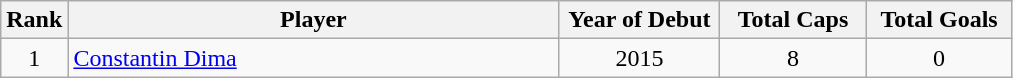<table class="wikitable sortable" style="font-size:100%; text-align:center;">
<tr>
<th width=10px>Rank</th>
<th width=320px>Player</th>
<th width=100px>Year of Debut</th>
<th width=90px>Total Caps</th>
<th width=90px>Total Goals</th>
</tr>
<tr>
<td>1</td>
<td style="text-align:left;"> <a href='#'>Constantin Dima</a></td>
<td>2015</td>
<td>8</td>
<td>0</td>
</tr>
</table>
